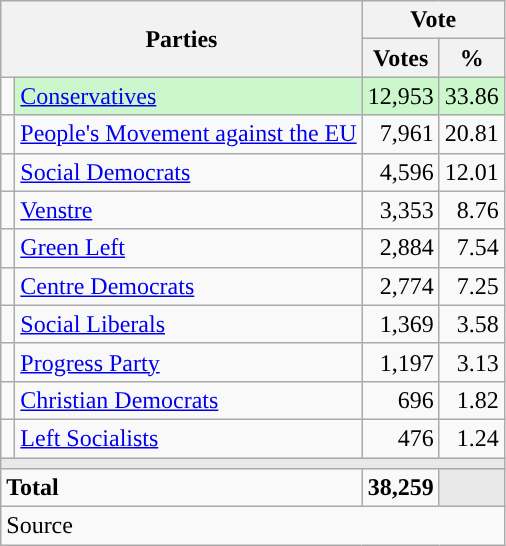<table class="wikitable" style="text-align:right;">
<tr>
<th style="text-align:centre;" rowspan="2" colspan="2" width="225">Parties</th>
<th colspan="3">Vote</th>
</tr>
<tr>
<th width="15">Votes</th>
<th width="15">%</th>
</tr>
<tr>
<td width="2" style="color:inherit;background:"></td>
<td bgcolor=#ccf7cc   align="left"><a href='#'>Conservatives</a></td>
<td bgcolor=#ccf7cc>12,953</td>
<td bgcolor=#ccf7cc>33.86</td>
</tr>
<tr>
<td width="2" style="color:inherit;background:"></td>
<td align="left"><a href='#'>People's Movement against the EU</a></td>
<td>7,961</td>
<td>20.81</td>
</tr>
<tr>
<td width="2" style="color:inherit;background:"></td>
<td align="left"><a href='#'>Social Democrats</a></td>
<td>4,596</td>
<td>12.01</td>
</tr>
<tr>
<td width="2" style="color:inherit;background:"></td>
<td align="left"><a href='#'>Venstre</a></td>
<td>3,353</td>
<td>8.76</td>
</tr>
<tr>
<td width="2" style="color:inherit;background:"></td>
<td align="left"><a href='#'>Green Left</a></td>
<td>2,884</td>
<td>7.54</td>
</tr>
<tr>
<td width="2" style="color:inherit;background:"></td>
<td align="left"><a href='#'>Centre Democrats</a></td>
<td>2,774</td>
<td>7.25</td>
</tr>
<tr>
<td width="2" style="color:inherit;background:"></td>
<td align="left"><a href='#'>Social Liberals</a></td>
<td>1,369</td>
<td>3.58</td>
</tr>
<tr>
<td width="2" style="color:inherit;background:"></td>
<td align="left"><a href='#'>Progress Party</a></td>
<td>1,197</td>
<td>3.13</td>
</tr>
<tr>
<td width="2" style="color:inherit;background:"></td>
<td align="left"><a href='#'>Christian Democrats</a></td>
<td>696</td>
<td>1.82</td>
</tr>
<tr>
<td width="2" style="color:inherit;background:"></td>
<td align="left"><a href='#'>Left Socialists</a></td>
<td>476</td>
<td>1.24</td>
</tr>
<tr>
<td colspan="7" bgcolor="#E9E9E9"></td>
</tr>
<tr>
<td align="left" colspan="2"><strong>Total</strong></td>
<td><strong>38,259</strong></td>
<td bgcolor="#E9E9E9" colspan="2"></td>
</tr>
<tr>
<td align="left" colspan="6">Source</td>
</tr>
</table>
